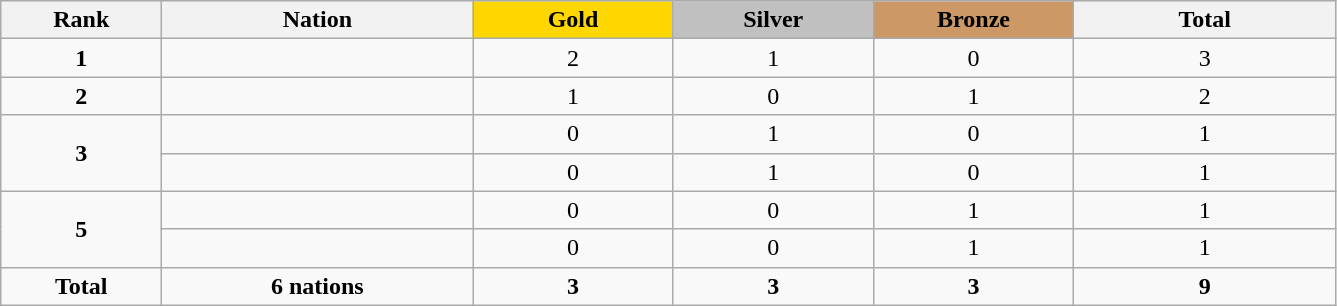<table class="wikitable collapsible autocollapse plainrowheaders" width=70.5% style="text-align:center;">
<tr style="background-color:#EDEDED;">
<th width=100px class="hintergrundfarbe6">Rank</th>
<th width=200px class="hintergrundfarbe6">Nation</th>
<th style="background:    gold; width:15%">Gold</th>
<th style="background:  silver; width:15%">Silver</th>
<th style="background: #CC9966; width:15%">Bronze</th>
<th>Total</th>
</tr>
<tr>
<td><strong>1</strong></td>
<td align=left></td>
<td>2</td>
<td>1</td>
<td>0</td>
<td>3</td>
</tr>
<tr>
<td><strong>2</strong></td>
<td align=left></td>
<td>1</td>
<td>0</td>
<td>1</td>
<td>2</td>
</tr>
<tr>
<td rowspan="2"><strong>3</strong></td>
<td align=left></td>
<td>0</td>
<td>1</td>
<td>0</td>
<td>1</td>
</tr>
<tr>
<td align=left></td>
<td>0</td>
<td>1</td>
<td>0</td>
<td>1</td>
</tr>
<tr>
<td rowspan="2"><strong>5</strong></td>
<td align=left></td>
<td>0</td>
<td>0</td>
<td>1</td>
<td>1</td>
</tr>
<tr>
<td align=left></td>
<td>0</td>
<td>0</td>
<td>1</td>
<td>1</td>
</tr>
<tr>
<td><strong>Total</strong></td>
<td><strong>6 nations</strong></td>
<td><strong>3</strong></td>
<td><strong>3</strong></td>
<td><strong>3</strong></td>
<td><strong>9</strong></td>
</tr>
</table>
